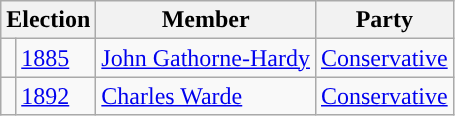<table class="wikitable">
<tr>
<th colspan="2">Election</th>
<th>Member</th>
<th>Party</th>
</tr>
<tr>
<td style="color:inherit;background-color: "></td>
<td><a href='#'>1885</a></td>
<td><a href='#'>John Gathorne-Hardy</a></td>
<td><a href='#'>Conservative</a></td>
</tr>
<tr>
<td style="color:inherit;background-color: "></td>
<td><a href='#'>1892</a></td>
<td><a href='#'>Charles Warde</a></td>
<td><a href='#'>Conservative</a></td>
</tr>
</table>
